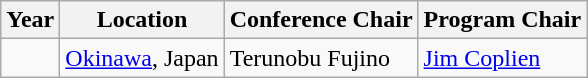<table class="wikitable">
<tr>
<th>Year</th>
<th>Location</th>
<th>Conference Chair</th>
<th>Program Chair</th>
</tr>
<tr>
<td></td>
<td><a href='#'>Okinawa</a>, Japan</td>
<td>Terunobu Fujino</td>
<td><a href='#'>Jim Coplien</a></td>
</tr>
</table>
